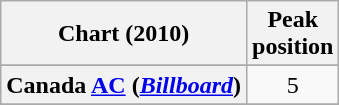<table class="wikitable sortable plainrowheaders" style="text-align:center;">
<tr>
<th scope="col">Chart (2010)</th>
<th scope="col">Peak<br>position</th>
</tr>
<tr>
</tr>
<tr>
<th scope="row">Canada <a href='#'>AC</a> (<em><a href='#'>Billboard</a></em>)</th>
<td>5</td>
</tr>
<tr>
</tr>
<tr>
</tr>
</table>
